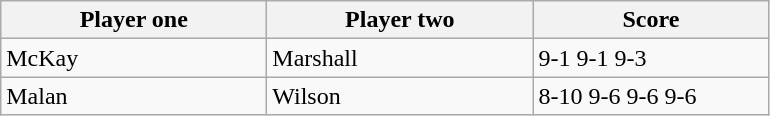<table class="wikitable">
<tr>
<th width=170>Player one</th>
<th width=170>Player two</th>
<th width=150>Score</th>
</tr>
<tr>
<td> McKay</td>
<td> Marshall</td>
<td>9-1 9-1 9-3</td>
</tr>
<tr>
<td> Malan</td>
<td> Wilson</td>
<td>8-10 9-6 9-6 9-6</td>
</tr>
</table>
